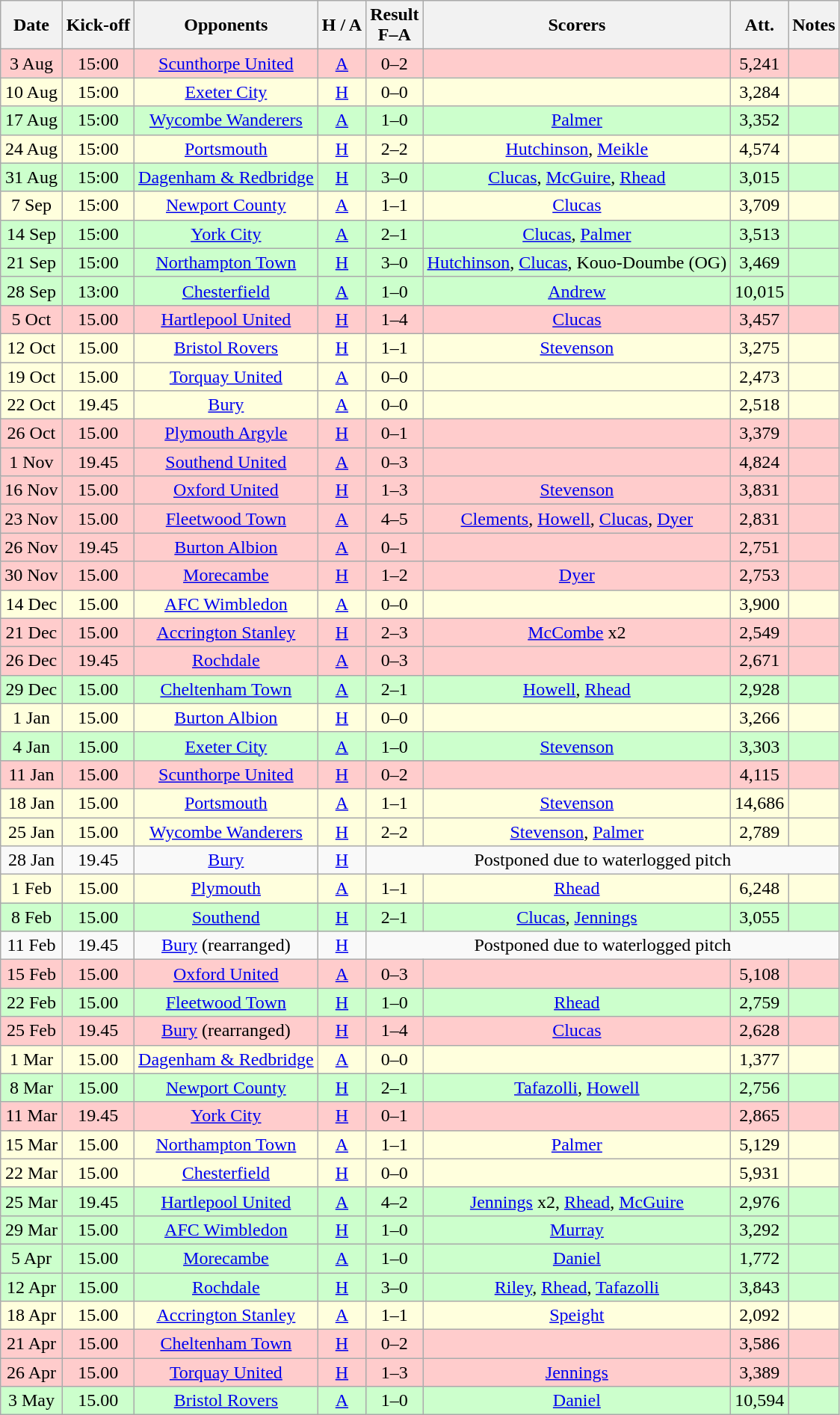<table class="wikitable" style="text-align:center">
<tr>
<th>Date</th>
<th>Kick-off</th>
<th>Opponents</th>
<th>H / A</th>
<th>Result<br>F–A</th>
<th>Scorers</th>
<th>Att.</th>
<th>Notes</th>
</tr>
<tr bgcolor=#ffcccc>
<td>3 Aug</td>
<td>15:00</td>
<td><a href='#'>Scunthorpe United</a></td>
<td><a href='#'>A</a></td>
<td>0–2</td>
<td></td>
<td>5,241</td>
<td></td>
</tr>
<tr bgcolor="#ffffdd">
<td>10 Aug</td>
<td>15:00</td>
<td><a href='#'>Exeter City</a></td>
<td><a href='#'>H</a></td>
<td>0–0</td>
<td></td>
<td>3,284</td>
<td></td>
</tr>
<tr bgcolor=#ccffcc>
<td>17 Aug</td>
<td>15:00</td>
<td><a href='#'>Wycombe Wanderers</a></td>
<td><a href='#'>A</a></td>
<td>1–0</td>
<td><a href='#'>Palmer</a></td>
<td>3,352</td>
<td></td>
</tr>
<tr bgcolor="#ffffdd">
<td>24 Aug</td>
<td>15:00</td>
<td><a href='#'>Portsmouth</a></td>
<td><a href='#'>H</a></td>
<td>2–2</td>
<td><a href='#'>Hutchinson</a>, <a href='#'>Meikle</a></td>
<td>4,574</td>
<td></td>
</tr>
<tr bgcolor=#ccffcc>
<td>31 Aug</td>
<td>15:00</td>
<td><a href='#'>Dagenham & Redbridge</a></td>
<td><a href='#'>H</a></td>
<td>3–0</td>
<td><a href='#'>Clucas</a>, <a href='#'>McGuire</a>, <a href='#'>Rhead</a></td>
<td>3,015</td>
<td></td>
</tr>
<tr bgcolor="#ffffdd">
<td>7 Sep</td>
<td>15:00</td>
<td><a href='#'>Newport County</a></td>
<td><a href='#'>A</a></td>
<td>1–1</td>
<td><a href='#'>Clucas</a></td>
<td>3,709</td>
<td></td>
</tr>
<tr bgcolor=#ccffcc>
<td>14 Sep</td>
<td>15:00</td>
<td><a href='#'>York City</a></td>
<td><a href='#'>A</a></td>
<td>2–1</td>
<td><a href='#'>Clucas</a>, <a href='#'>Palmer</a></td>
<td>3,513</td>
<td></td>
</tr>
<tr bgcolor=#ccffcc>
<td>21 Sep</td>
<td>15:00</td>
<td><a href='#'>Northampton Town</a></td>
<td><a href='#'>H</a></td>
<td>3–0</td>
<td><a href='#'>Hutchinson</a>, <a href='#'>Clucas</a>, Kouo-Doumbe (OG)</td>
<td>3,469</td>
<td></td>
</tr>
<tr bgcolor=#ccffcc>
<td>28 Sep</td>
<td>13:00</td>
<td><a href='#'>Chesterfield</a></td>
<td><a href='#'>A</a></td>
<td>1–0</td>
<td><a href='#'>Andrew</a></td>
<td>10,015</td>
<td></td>
</tr>
<tr bgcolor=#ffcccc>
<td>5 Oct</td>
<td>15.00</td>
<td><a href='#'>Hartlepool United</a></td>
<td><a href='#'>H</a></td>
<td>1–4</td>
<td><a href='#'>Clucas</a></td>
<td>3,457</td>
<td></td>
</tr>
<tr bgcolor="#ffffdd">
<td>12 Oct</td>
<td>15.00</td>
<td><a href='#'>Bristol Rovers</a></td>
<td><a href='#'>H</a></td>
<td>1–1</td>
<td><a href='#'>Stevenson</a></td>
<td>3,275</td>
<td></td>
</tr>
<tr bgcolor="#ffffdd">
<td>19 Oct</td>
<td>15.00</td>
<td><a href='#'>Torquay United</a></td>
<td><a href='#'>A</a></td>
<td>0–0</td>
<td></td>
<td>2,473</td>
<td></td>
</tr>
<tr bgcolor="#ffffdd">
<td>22 Oct</td>
<td>19.45</td>
<td><a href='#'>Bury</a></td>
<td><a href='#'>A</a></td>
<td>0–0</td>
<td></td>
<td>2,518</td>
<td></td>
</tr>
<tr bgcolor=#ffcccc>
<td>26 Oct</td>
<td>15.00</td>
<td><a href='#'>Plymouth Argyle</a></td>
<td><a href='#'>H</a></td>
<td>0–1</td>
<td></td>
<td>3,379</td>
<td></td>
</tr>
<tr bgcolor=#ffcccc>
<td>1 Nov</td>
<td>19.45</td>
<td><a href='#'>Southend United</a></td>
<td><a href='#'>A</a></td>
<td>0–3</td>
<td></td>
<td>4,824</td>
<td></td>
</tr>
<tr bgcolor=#ffcccc>
<td>16 Nov</td>
<td>15.00</td>
<td><a href='#'>Oxford United</a></td>
<td><a href='#'>H</a></td>
<td>1–3</td>
<td><a href='#'>Stevenson</a></td>
<td>3,831</td>
<td></td>
</tr>
<tr bgcolor=#ffcccc>
<td>23 Nov</td>
<td>15.00</td>
<td><a href='#'>Fleetwood Town</a></td>
<td><a href='#'>A</a></td>
<td>4–5</td>
<td><a href='#'>Clements</a>, <a href='#'>Howell</a>, <a href='#'>Clucas</a>, <a href='#'>Dyer</a></td>
<td>2,831</td>
<td></td>
</tr>
<tr bgcolor=#ffcccc>
<td>26 Nov</td>
<td>19.45</td>
<td><a href='#'>Burton Albion</a></td>
<td><a href='#'>A</a></td>
<td>0–1</td>
<td></td>
<td>2,751</td>
<td></td>
</tr>
<tr bgcolor=#ffcccc>
<td>30 Nov</td>
<td>15.00</td>
<td><a href='#'>Morecambe</a></td>
<td><a href='#'>H</a></td>
<td>1–2</td>
<td><a href='#'>Dyer</a></td>
<td>2,753</td>
<td></td>
</tr>
<tr bgcolor="#ffffdd">
<td>14 Dec</td>
<td>15.00</td>
<td><a href='#'>AFC Wimbledon</a></td>
<td><a href='#'>A</a></td>
<td>0–0</td>
<td></td>
<td>3,900</td>
<td></td>
</tr>
<tr bgcolor=#ffcccc>
<td>21 Dec</td>
<td>15.00</td>
<td><a href='#'>Accrington Stanley</a></td>
<td><a href='#'>H</a></td>
<td>2–3</td>
<td><a href='#'>McCombe</a> x2</td>
<td>2,549</td>
<td></td>
</tr>
<tr bgcolor=#ffcccc>
<td>26 Dec</td>
<td>19.45</td>
<td><a href='#'>Rochdale</a></td>
<td><a href='#'>A</a></td>
<td>0–3</td>
<td></td>
<td>2,671</td>
<td></td>
</tr>
<tr bgcolor=#ccffcc>
<td>29 Dec</td>
<td>15.00</td>
<td><a href='#'>Cheltenham Town</a></td>
<td><a href='#'>A</a></td>
<td>2–1</td>
<td><a href='#'>Howell</a>, <a href='#'>Rhead</a></td>
<td>2,928</td>
<td></td>
</tr>
<tr bgcolor="#ffffdd">
<td>1 Jan</td>
<td>15.00</td>
<td><a href='#'>Burton Albion</a></td>
<td><a href='#'>H</a></td>
<td>0–0</td>
<td></td>
<td>3,266</td>
<td></td>
</tr>
<tr bgcolor=#ccffcc>
<td>4 Jan</td>
<td>15.00</td>
<td><a href='#'>Exeter City</a></td>
<td><a href='#'>A</a></td>
<td>1–0</td>
<td><a href='#'>Stevenson</a></td>
<td>3,303</td>
<td></td>
</tr>
<tr bgcolor=#ffcccc>
<td>11 Jan</td>
<td>15.00</td>
<td><a href='#'>Scunthorpe United</a></td>
<td><a href='#'>H</a></td>
<td>0–2</td>
<td></td>
<td>4,115</td>
<td></td>
</tr>
<tr bgcolor="#ffffdd">
<td>18 Jan</td>
<td>15.00</td>
<td><a href='#'>Portsmouth</a></td>
<td><a href='#'>A</a></td>
<td>1–1</td>
<td><a href='#'>Stevenson</a></td>
<td>14,686</td>
<td></td>
</tr>
<tr bgcolor="#ffffdd">
<td>25 Jan</td>
<td>15.00</td>
<td><a href='#'>Wycombe Wanderers</a></td>
<td><a href='#'>H</a></td>
<td>2–2</td>
<td><a href='#'>Stevenson</a>, <a href='#'>Palmer</a></td>
<td>2,789</td>
<td></td>
</tr>
<tr>
<td>28 Jan</td>
<td>19.45</td>
<td><a href='#'>Bury</a></td>
<td><a href='#'>H</a></td>
<td colspan="4">Postponed due to waterlogged pitch</td>
</tr>
<tr bgcolor="#ffffdd">
<td>1 Feb</td>
<td>15.00</td>
<td><a href='#'>Plymouth</a></td>
<td><a href='#'>A</a></td>
<td>1–1</td>
<td><a href='#'>Rhead</a></td>
<td>6,248</td>
<td></td>
</tr>
<tr bgcolor=#ccffcc>
<td>8 Feb</td>
<td>15.00</td>
<td><a href='#'>Southend</a></td>
<td><a href='#'>H</a></td>
<td>2–1</td>
<td><a href='#'>Clucas</a>, <a href='#'>Jennings</a></td>
<td>3,055</td>
<td></td>
</tr>
<tr>
<td>11 Feb</td>
<td>19.45</td>
<td><a href='#'>Bury</a> (rearranged)</td>
<td><a href='#'>H</a></td>
<td colspan="4">Postponed due to waterlogged pitch</td>
</tr>
<tr bgcolor=#ffcccc>
<td>15 Feb</td>
<td>15.00</td>
<td><a href='#'>Oxford United</a></td>
<td><a href='#'>A</a></td>
<td>0–3</td>
<td></td>
<td>5,108</td>
<td></td>
</tr>
<tr bgcolor=#ccffcc>
<td>22 Feb</td>
<td>15.00</td>
<td><a href='#'>Fleetwood Town</a></td>
<td><a href='#'>H</a></td>
<td>1–0</td>
<td><a href='#'>Rhead</a></td>
<td>2,759</td>
<td></td>
</tr>
<tr bgcolor=#ffcccc>
<td>25 Feb</td>
<td>19.45</td>
<td><a href='#'>Bury</a> (rearranged)</td>
<td><a href='#'>H</a></td>
<td>1–4</td>
<td><a href='#'>Clucas</a></td>
<td>2,628</td>
<td></td>
</tr>
<tr bgcolor="#ffffdd">
<td>1 Mar</td>
<td>15.00</td>
<td><a href='#'>Dagenham & Redbridge</a></td>
<td><a href='#'>A</a></td>
<td>0–0</td>
<td></td>
<td>1,377</td>
<td></td>
</tr>
<tr bgcolor=#ccffcc>
<td>8 Mar</td>
<td>15.00</td>
<td><a href='#'>Newport County</a></td>
<td><a href='#'>H</a></td>
<td>2–1</td>
<td><a href='#'>Tafazolli</a>, <a href='#'>Howell</a></td>
<td>2,756</td>
<td></td>
</tr>
<tr bgcolor=#ffcccc>
<td>11 Mar</td>
<td>19.45</td>
<td><a href='#'>York City</a></td>
<td><a href='#'>H</a></td>
<td>0–1</td>
<td></td>
<td>2,865</td>
<td></td>
</tr>
<tr bgcolor="#ffffdd">
<td>15 Mar</td>
<td>15.00</td>
<td><a href='#'>Northampton Town</a></td>
<td><a href='#'>A</a></td>
<td>1–1</td>
<td><a href='#'>Palmer</a></td>
<td>5,129</td>
<td></td>
</tr>
<tr bgcolor="#ffffdd">
<td>22 Mar</td>
<td>15.00</td>
<td><a href='#'>Chesterfield</a></td>
<td><a href='#'>H</a></td>
<td>0–0</td>
<td></td>
<td>5,931</td>
<td></td>
</tr>
<tr bgcolor=#ccffcc>
<td>25 Mar</td>
<td>19.45</td>
<td><a href='#'>Hartlepool United</a></td>
<td><a href='#'>A</a></td>
<td>4–2</td>
<td><a href='#'>Jennings</a> x2, <a href='#'>Rhead</a>, <a href='#'>McGuire</a></td>
<td>2,976</td>
<td></td>
</tr>
<tr bgcolor=#ccffcc>
<td>29 Mar</td>
<td>15.00</td>
<td><a href='#'>AFC Wimbledon</a></td>
<td><a href='#'>H</a></td>
<td>1–0</td>
<td><a href='#'>Murray</a></td>
<td>3,292</td>
<td></td>
</tr>
<tr bgcolor=#ccffcc>
<td>5 Apr</td>
<td>15.00</td>
<td><a href='#'>Morecambe</a></td>
<td><a href='#'>A</a></td>
<td>1–0</td>
<td><a href='#'>Daniel</a></td>
<td>1,772</td>
<td></td>
</tr>
<tr bgcolor=#ccffcc>
<td>12 Apr</td>
<td>15.00</td>
<td><a href='#'>Rochdale</a></td>
<td><a href='#'>H</a></td>
<td>3–0</td>
<td><a href='#'>Riley</a>, <a href='#'>Rhead</a>, <a href='#'>Tafazolli</a></td>
<td>3,843</td>
<td></td>
</tr>
<tr bgcolor="#ffffdd">
<td>18 Apr</td>
<td>15.00</td>
<td><a href='#'>Accrington Stanley</a></td>
<td><a href='#'>A</a></td>
<td>1–1</td>
<td><a href='#'>Speight</a></td>
<td>2,092</td>
<td></td>
</tr>
<tr bgcolor=#ffcccc>
<td>21 Apr</td>
<td>15.00</td>
<td><a href='#'>Cheltenham Town</a></td>
<td><a href='#'>H</a></td>
<td>0–2</td>
<td></td>
<td>3,586</td>
<td></td>
</tr>
<tr bgcolor=#ffcccc>
<td>26 Apr</td>
<td>15.00</td>
<td><a href='#'>Torquay United</a></td>
<td><a href='#'>H</a></td>
<td>1–3</td>
<td><a href='#'>Jennings</a></td>
<td>3,389</td>
<td></td>
</tr>
<tr bgcolor=#ccffcc>
<td>3 May</td>
<td>15.00</td>
<td><a href='#'>Bristol Rovers</a></td>
<td><a href='#'>A</a></td>
<td>1–0</td>
<td><a href='#'>Daniel</a></td>
<td>10,594</td>
<td></td>
</tr>
</table>
